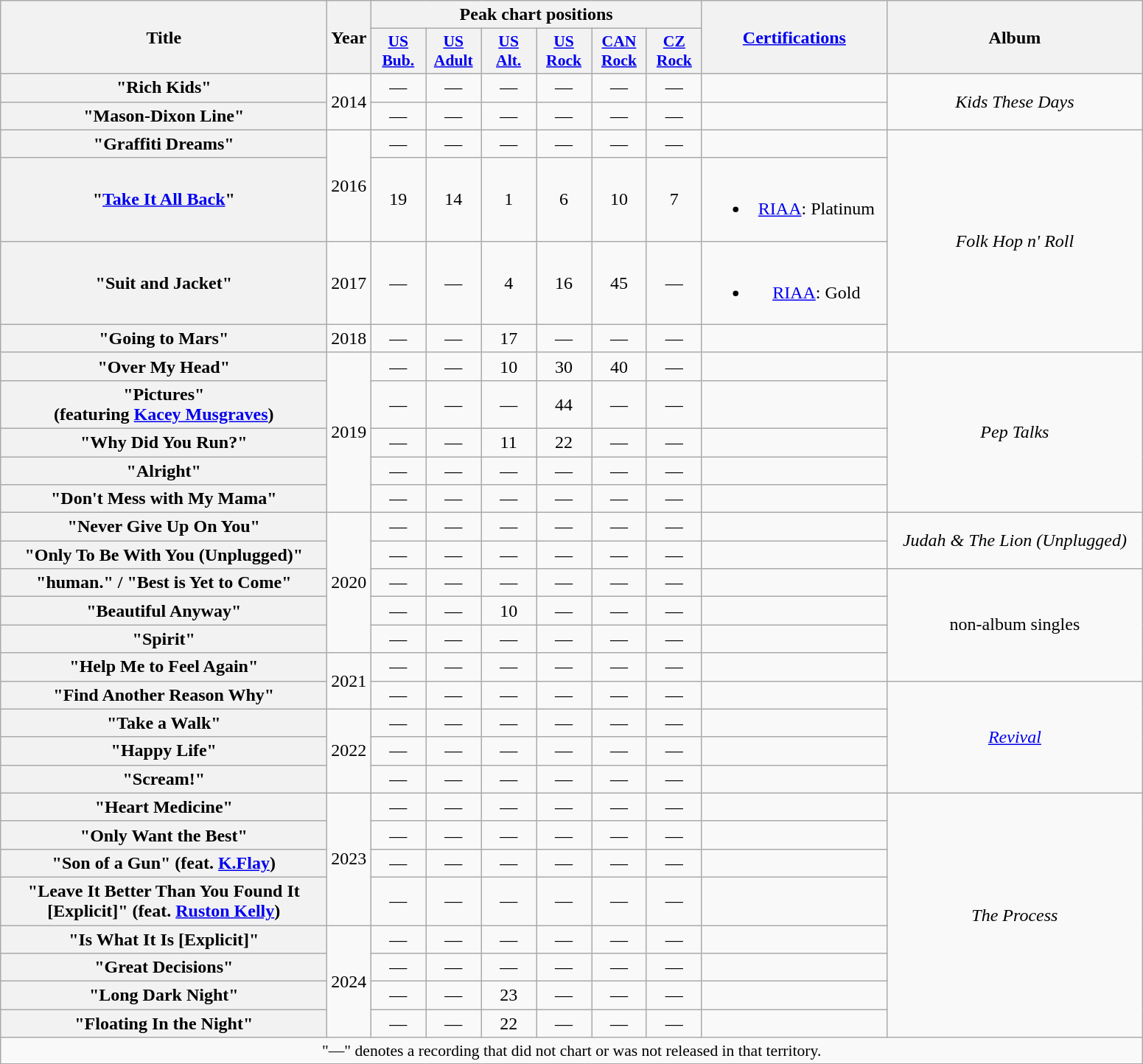<table class="wikitable plainrowheaders" style="text-align:center;">
<tr>
<th scope="col" rowspan="2" style="width:18em;">Title</th>
<th scope="col" rowspan="2" style="width:1em;">Year</th>
<th scope="col" colspan="6">Peak chart positions</th>
<th scope="col" rowspan="2" style="width:10em;"><a href='#'>Certifications</a></th>
<th scope="col" rowspan="2" style="width:14em;">Album</th>
</tr>
<tr>
<th scope="col" style="width:3em;font-size:90%;"><a href='#'>US<br>Bub.</a><br></th>
<th scope="col" style="width:3em;font-size:90%;"><a href='#'>US<br>Adult</a><br></th>
<th scope="col" style="width:3em;font-size:90%;"><a href='#'>US<br>Alt.</a><br></th>
<th scope="col" style="width:3em;font-size:90%;"><a href='#'>US<br>Rock</a><br></th>
<th scope="col" style="width:3em;font-size:90%;"><a href='#'>CAN<br>Rock</a><br></th>
<th scope="col" style="width:3em;font-size:90%;"><a href='#'>CZ<br>Rock</a><br></th>
</tr>
<tr>
<th scope="row">"Rich Kids"</th>
<td rowspan="2">2014</td>
<td>—</td>
<td>—</td>
<td>—</td>
<td>—</td>
<td>—</td>
<td>—</td>
<td></td>
<td rowspan="2"><em>Kids These Days</em></td>
</tr>
<tr>
<th scope="row">"Mason-Dixon Line"</th>
<td>—</td>
<td>—</td>
<td>—</td>
<td>—</td>
<td>—</td>
<td>—</td>
<td></td>
</tr>
<tr>
<th scope="row">"Graffiti Dreams"</th>
<td rowspan="2">2016</td>
<td>—</td>
<td>—</td>
<td>—</td>
<td>—</td>
<td>—</td>
<td>—</td>
<td></td>
<td rowspan="4"><em>Folk Hop n' Roll</em></td>
</tr>
<tr>
<th scope="row">"<a href='#'>Take It All Back</a>"</th>
<td>19</td>
<td>14</td>
<td>1</td>
<td>6</td>
<td>10</td>
<td>7</td>
<td><br><ul><li><a href='#'>RIAA</a>: Platinum</li></ul></td>
</tr>
<tr>
<th scope="row">"Suit and Jacket"</th>
<td>2017</td>
<td>—</td>
<td>—</td>
<td>4</td>
<td>16</td>
<td>45</td>
<td>—</td>
<td><br><ul><li><a href='#'>RIAA</a>: Gold</li></ul></td>
</tr>
<tr>
<th scope="row">"Going to Mars"</th>
<td>2018</td>
<td>—</td>
<td>—</td>
<td>17</td>
<td>—</td>
<td>—</td>
<td>—</td>
<td></td>
</tr>
<tr>
<th scope="row">"Over My Head"</th>
<td rowspan="5">2019</td>
<td>—</td>
<td>—</td>
<td>10</td>
<td>30</td>
<td>40</td>
<td>—</td>
<td></td>
<td rowspan="5"><em>Pep Talks</em></td>
</tr>
<tr>
<th scope="row">"Pictures"<br><span>(featuring <a href='#'>Kacey Musgraves</a>)</span></th>
<td>—</td>
<td>—</td>
<td>—</td>
<td>44</td>
<td>—</td>
<td>—</td>
<td></td>
</tr>
<tr>
<th scope="row">"Why Did You Run?"</th>
<td>—</td>
<td>—</td>
<td>11</td>
<td>22</td>
<td>—</td>
<td>—</td>
<td></td>
</tr>
<tr>
<th scope="row">"Alright"</th>
<td>—</td>
<td>—</td>
<td>—</td>
<td>—</td>
<td>—</td>
<td>—</td>
<td></td>
</tr>
<tr>
<th scope="row">"Don't Mess with My Mama"</th>
<td>—</td>
<td>—</td>
<td>—</td>
<td>—</td>
<td>—</td>
<td>—</td>
<td></td>
</tr>
<tr>
<th scope="row">"Never Give Up On You"</th>
<td rowspan="5">2020</td>
<td>—</td>
<td>—</td>
<td>—</td>
<td>—</td>
<td>—</td>
<td>—</td>
<td></td>
<td rowspan="2"><em>Judah & The Lion (Unplugged)</em></td>
</tr>
<tr>
<th scope="row">"Only To Be With You (Unplugged)"</th>
<td>—</td>
<td>—</td>
<td>—</td>
<td>—</td>
<td>—</td>
<td>—</td>
<td></td>
</tr>
<tr>
<th scope="row">"human." / "Best is Yet to Come"</th>
<td>—</td>
<td>—</td>
<td>—</td>
<td>—</td>
<td>—</td>
<td>—</td>
<td></td>
<td rowspan="4">non-album singles</td>
</tr>
<tr>
<th scope="row">"Beautiful Anyway"</th>
<td>—</td>
<td>—</td>
<td>10</td>
<td>—</td>
<td>—</td>
<td>—</td>
<td></td>
</tr>
<tr>
<th scope="row">"Spirit"</th>
<td>—</td>
<td>—</td>
<td>—</td>
<td>—</td>
<td>—</td>
<td>—</td>
<td></td>
</tr>
<tr>
<th scope="row">"Help Me to Feel Again"</th>
<td rowspan="2">2021</td>
<td>—</td>
<td>—</td>
<td>—</td>
<td>—</td>
<td>—</td>
<td>—</td>
<td></td>
</tr>
<tr>
<th scope="row">"Find Another Reason Why"</th>
<td>—</td>
<td>—</td>
<td>—</td>
<td>—</td>
<td>—</td>
<td>—</td>
<td></td>
<td rowspan="4"><em><a href='#'>Revival</a></em></td>
</tr>
<tr>
<th scope="row">"Take a Walk"</th>
<td rowspan="3">2022</td>
<td>—</td>
<td>—</td>
<td>—</td>
<td>—</td>
<td>—</td>
<td>—</td>
<td></td>
</tr>
<tr>
<th scope="row">"Happy Life"</th>
<td>—</td>
<td>—</td>
<td>—</td>
<td>—</td>
<td>—</td>
<td>—</td>
<td></td>
</tr>
<tr>
<th scope="row">"Scream!"</th>
<td>—</td>
<td>—</td>
<td>—</td>
<td>—</td>
<td>—</td>
<td>—</td>
<td></td>
</tr>
<tr>
<th scope="row">"Heart Medicine"</th>
<td rowspan="4">2023</td>
<td>—</td>
<td>—</td>
<td>—</td>
<td>—</td>
<td>—</td>
<td>—</td>
<td></td>
<td rowspan="8"><em>The Process</em></td>
</tr>
<tr>
<th scope="row">"Only Want the Best"</th>
<td>—</td>
<td>—</td>
<td>—</td>
<td>—</td>
<td>—</td>
<td>—</td>
<td></td>
</tr>
<tr>
<th scope="row">"Son of a Gun" (feat. <a href='#'>K.Flay</a>)</th>
<td>—</td>
<td>—</td>
<td>—</td>
<td>—</td>
<td>—</td>
<td>—</td>
<td></td>
</tr>
<tr>
<th scope="row">"Leave It Better Than You Found It [Explicit]" (feat. <a href='#'>Ruston Kelly</a>)</th>
<td>—</td>
<td>—</td>
<td>—</td>
<td>—</td>
<td>—</td>
<td>—</td>
<td></td>
</tr>
<tr>
<th scope="row">"Is What It Is [Explicit]"</th>
<td rowspan="4">2024</td>
<td>—</td>
<td>—</td>
<td>—</td>
<td>—</td>
<td>—</td>
<td>—</td>
<td></td>
</tr>
<tr>
<th scope="row">"Great Decisions"</th>
<td>—</td>
<td>—</td>
<td>—</td>
<td>—</td>
<td>—</td>
<td>—</td>
<td></td>
</tr>
<tr>
<th scope="row">"Long Dark Night"</th>
<td>—</td>
<td>—</td>
<td>23</td>
<td>—</td>
<td>—</td>
<td>—</td>
<td></td>
</tr>
<tr>
<th scope="row">"Floating In the Night"</th>
<td>—</td>
<td>—</td>
<td>22</td>
<td>—</td>
<td>—</td>
<td>—</td>
<td></td>
</tr>
<tr>
<td colspan="12" style="font-size:90%">"—" denotes a recording that did not chart or was not released in that territory.</td>
</tr>
</table>
